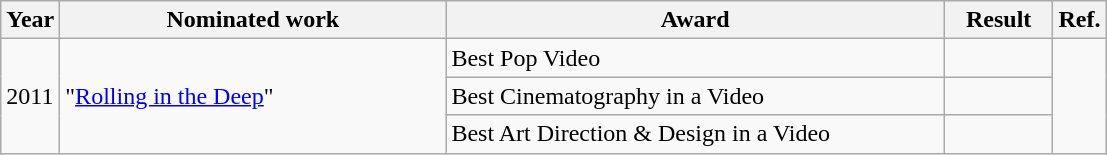<table class="wikitable">
<tr>
<th>Year</th>
<th width="250">Nominated work</th>
<th width="325">Award</th>
<th width="65">Result</th>
<th>Ref.</th>
</tr>
<tr>
<td rowspan="3">2011</td>
<td rowspan="3">"<a href='#'>Rolling in the Deep</a>"</td>
<td>Best Pop Video</td>
<td></td>
<td rowspan="3"></td>
</tr>
<tr>
<td>Best Cinematography in a Video</td>
<td></td>
</tr>
<tr>
<td>Best Art Direction & Design in a Video</td>
<td></td>
</tr>
</table>
